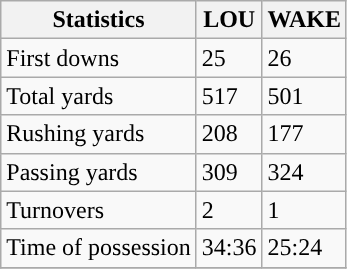<table class="wikitable" style="float: left;">
<tr>
<th>Statistics</th>
<th>LOU</th>
<th>WAKE</th>
</tr>
<tr>
<td>First downs</td>
<td>25</td>
<td>26</td>
</tr>
<tr>
<td>Total yards</td>
<td>517</td>
<td>501</td>
</tr>
<tr>
<td>Rushing yards</td>
<td>208</td>
<td>177</td>
</tr>
<tr>
<td>Passing yards</td>
<td>309</td>
<td>324</td>
</tr>
<tr>
<td>Turnovers</td>
<td>2</td>
<td>1</td>
</tr>
<tr>
<td>Time of possession</td>
<td>34:36</td>
<td>25:24</td>
</tr>
<tr>
</tr>
</table>
